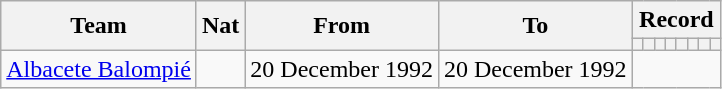<table class="wikitable" style="text-align: center">
<tr>
<th rowspan="2">Team</th>
<th rowspan="2">Nat</th>
<th rowspan="2">From</th>
<th rowspan="2">To</th>
<th colspan="8">Record</th>
</tr>
<tr>
<th></th>
<th></th>
<th></th>
<th></th>
<th></th>
<th></th>
<th></th>
<th></th>
</tr>
<tr>
<td align="left"><a href='#'>Albacete Balompié</a></td>
<td></td>
<td align=left>20 December 1992</td>
<td align=left>20 December 1992<br></td>
</tr>
</table>
